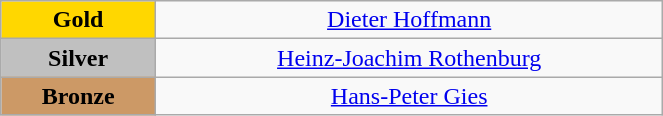<table class="wikitable" style="text-align:center; " width="35%">
<tr>
<td bgcolor="gold"><strong>Gold</strong></td>
<td><a href='#'>Dieter Hoffmann</a><br>  <small><em></em></small></td>
</tr>
<tr>
<td bgcolor="silver"><strong>Silver</strong></td>
<td><a href='#'>Heinz-Joachim Rothenburg</a><br>  <small><em></em></small></td>
</tr>
<tr>
<td bgcolor="CC9966"><strong>Bronze</strong></td>
<td><a href='#'>Hans-Peter Gies</a><br>  <small><em></em></small></td>
</tr>
</table>
